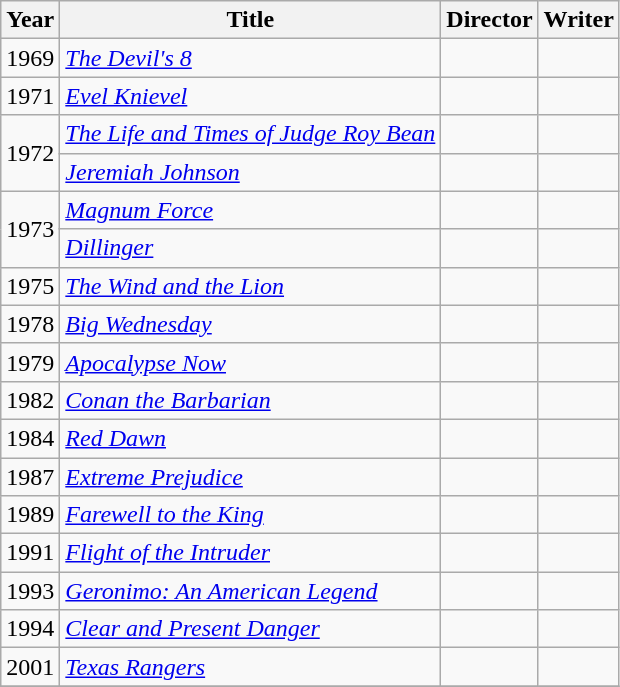<table class="wikitable">
<tr>
<th>Year</th>
<th>Title</th>
<th>Director</th>
<th>Writer</th>
</tr>
<tr>
<td>1969</td>
<td><em><a href='#'>The Devil's 8</a></em></td>
<td></td>
<td></td>
</tr>
<tr>
<td>1971</td>
<td><em><a href='#'>Evel Knievel</a></em></td>
<td></td>
<td></td>
</tr>
<tr>
<td rowspan="2">1972</td>
<td><em><a href='#'>The Life and Times of Judge Roy Bean</a></em></td>
<td></td>
<td></td>
</tr>
<tr>
<td><em><a href='#'>Jeremiah Johnson</a></em></td>
<td></td>
<td></td>
</tr>
<tr>
<td rowspan="2">1973</td>
<td><em><a href='#'>Magnum Force</a></em></td>
<td></td>
<td></td>
</tr>
<tr>
<td><em><a href='#'>Dillinger</a></em></td>
<td></td>
<td></td>
</tr>
<tr>
<td>1975</td>
<td><em><a href='#'>The Wind and the Lion</a></em></td>
<td></td>
<td></td>
</tr>
<tr>
<td>1978</td>
<td><em><a href='#'>Big Wednesday</a></em></td>
<td></td>
<td></td>
</tr>
<tr>
<td>1979</td>
<td><em><a href='#'>Apocalypse Now</a></em></td>
<td></td>
<td></td>
</tr>
<tr>
<td>1982</td>
<td><em><a href='#'>Conan the Barbarian</a></em></td>
<td></td>
<td></td>
</tr>
<tr>
<td>1984</td>
<td><em><a href='#'>Red Dawn</a></em></td>
<td></td>
<td></td>
</tr>
<tr>
<td>1987</td>
<td><em><a href='#'>Extreme Prejudice</a></em></td>
<td></td>
<td></td>
</tr>
<tr>
<td>1989</td>
<td><em><a href='#'>Farewell to the King</a></em></td>
<td></td>
<td></td>
</tr>
<tr>
<td>1991</td>
<td><em><a href='#'>Flight of the Intruder</a></em></td>
<td></td>
<td></td>
</tr>
<tr>
<td>1993</td>
<td><em><a href='#'>Geronimo: An American Legend</a></em></td>
<td></td>
<td></td>
</tr>
<tr>
<td>1994</td>
<td><em><a href='#'>Clear and Present Danger</a></em></td>
<td></td>
<td></td>
</tr>
<tr>
<td>2001</td>
<td><em><a href='#'>Texas Rangers</a></em></td>
<td></td>
<td></td>
</tr>
<tr>
</tr>
</table>
